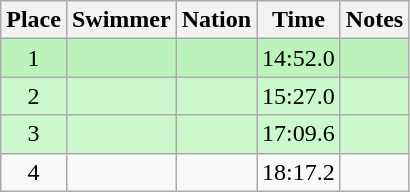<table class="wikitable sortable" style="text-align:center">
<tr>
<th>Place</th>
<th>Swimmer</th>
<th>Nation</th>
<th>Time</th>
<th>Notes</th>
</tr>
<tr style="background:#bbf3bb;">
<td>1</td>
<td align=left></td>
<td align=left></td>
<td>14:52.0</td>
<td></td>
</tr>
<tr style="background:#ccf9cc;">
<td>2</td>
<td align=left></td>
<td align=left></td>
<td>15:27.0</td>
<td></td>
</tr>
<tr style="background:#ccf9cc;">
<td>3</td>
<td align=left></td>
<td align=left></td>
<td>17:09.6</td>
<td></td>
</tr>
<tr>
<td>4</td>
<td align=left></td>
<td align=left></td>
<td>18:17.2</td>
<td></td>
</tr>
</table>
